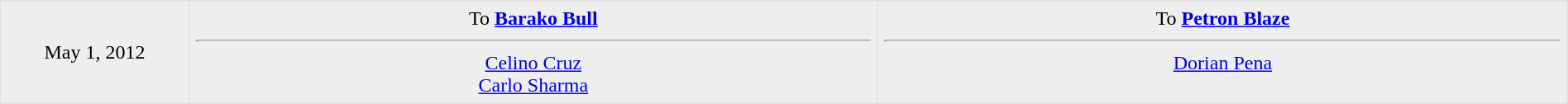<table border=1 style="border-collapse:collapse; text-align: center; width: 100%" bordercolor="#DFDFDF"  cellpadding="5">
<tr>
</tr>
<tr bgcolor="eeeeee">
<td style="width:12%">May 1, 2012</td>
<td style="width:44%" valign="top">To <strong><a href='#'>Barako Bull</a></strong><hr><a href='#'>Celino Cruz</a><br><a href='#'>Carlo Sharma</a></td>
<td style="width:44%" valign="top">To <strong><a href='#'>Petron Blaze</a></strong><hr><a href='#'>Dorian Pena</a></td>
</tr>
</table>
